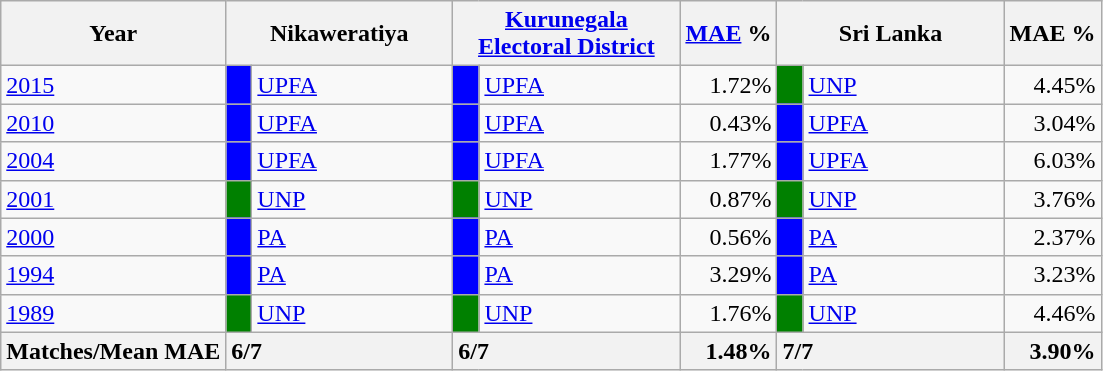<table class="wikitable">
<tr>
<th>Year</th>
<th colspan="2" width="144px">Nikaweratiya</th>
<th colspan="2" width="144px"><a href='#'>Kurunegala Electoral District</a></th>
<th><a href='#'>MAE</a> %</th>
<th colspan="2" width="144px">Sri Lanka</th>
<th>MAE %</th>
</tr>
<tr>
<td><a href='#'>2015</a></td>
<td style="background-color:blue;" width="10px"></td>
<td style="text-align:left;"><a href='#'>UPFA</a></td>
<td style="background-color:blue;" width="10px"></td>
<td style="text-align:left;"><a href='#'>UPFA</a></td>
<td style="text-align:right;">1.72%</td>
<td style="background-color:green;" width="10px"></td>
<td style="text-align:left;"><a href='#'>UNP</a></td>
<td style="text-align:right;">4.45%</td>
</tr>
<tr>
<td><a href='#'>2010</a></td>
<td style="background-color:blue;" width="10px"></td>
<td style="text-align:left;"><a href='#'>UPFA</a></td>
<td style="background-color:blue;" width="10px"></td>
<td style="text-align:left;"><a href='#'>UPFA</a></td>
<td style="text-align:right;">0.43%</td>
<td style="background-color:blue;" width="10px"></td>
<td style="text-align:left;"><a href='#'>UPFA</a></td>
<td style="text-align:right;">3.04%</td>
</tr>
<tr>
<td><a href='#'>2004</a></td>
<td style="background-color:blue;" width="10px"></td>
<td style="text-align:left;"><a href='#'>UPFA</a></td>
<td style="background-color:blue;" width="10px"></td>
<td style="text-align:left;"><a href='#'>UPFA</a></td>
<td style="text-align:right;">1.77%</td>
<td style="background-color:blue;" width="10px"></td>
<td style="text-align:left;"><a href='#'>UPFA</a></td>
<td style="text-align:right;">6.03%</td>
</tr>
<tr>
<td><a href='#'>2001</a></td>
<td style="background-color:green;" width="10px"></td>
<td style="text-align:left;"><a href='#'>UNP</a></td>
<td style="background-color:green;" width="10px"></td>
<td style="text-align:left;"><a href='#'>UNP</a></td>
<td style="text-align:right;">0.87%</td>
<td style="background-color:green;" width="10px"></td>
<td style="text-align:left;"><a href='#'>UNP</a></td>
<td style="text-align:right;">3.76%</td>
</tr>
<tr>
<td><a href='#'>2000</a></td>
<td style="background-color:blue;" width="10px"></td>
<td style="text-align:left;"><a href='#'>PA</a></td>
<td style="background-color:blue;" width="10px"></td>
<td style="text-align:left;"><a href='#'>PA</a></td>
<td style="text-align:right;">0.56%</td>
<td style="background-color:blue;" width="10px"></td>
<td style="text-align:left;"><a href='#'>PA</a></td>
<td style="text-align:right;">2.37%</td>
</tr>
<tr>
<td><a href='#'>1994</a></td>
<td style="background-color:blue;" width="10px"></td>
<td style="text-align:left;"><a href='#'>PA</a></td>
<td style="background-color:blue;" width="10px"></td>
<td style="text-align:left;"><a href='#'>PA</a></td>
<td style="text-align:right;">3.29%</td>
<td style="background-color:blue;" width="10px"></td>
<td style="text-align:left;"><a href='#'>PA</a></td>
<td style="text-align:right;">3.23%</td>
</tr>
<tr>
<td><a href='#'>1989</a></td>
<td style="background-color:green;" width="10px"></td>
<td style="text-align:left;"><a href='#'>UNP</a></td>
<td style="background-color:green;" width="10px"></td>
<td style="text-align:left;"><a href='#'>UNP</a></td>
<td style="text-align:right;">1.76%</td>
<td style="background-color:green;" width="10px"></td>
<td style="text-align:left;"><a href='#'>UNP</a></td>
<td style="text-align:right;">4.46%</td>
</tr>
<tr>
<th>Matches/Mean MAE</th>
<th style="text-align:left;"colspan="2" width="144px">6/7</th>
<th style="text-align:left;"colspan="2" width="144px">6/7</th>
<th style="text-align:right;">1.48%</th>
<th style="text-align:left;"colspan="2" width="144px">7/7</th>
<th style="text-align:right;">3.90%</th>
</tr>
</table>
